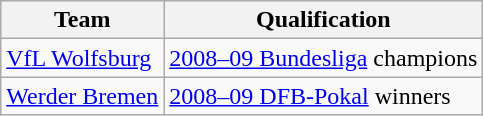<table class="wikitable">
<tr>
<th>Team</th>
<th>Qualification</th>
</tr>
<tr>
<td><a href='#'>VfL Wolfsburg</a></td>
<td><a href='#'>2008–09 Bundesliga</a> champions</td>
</tr>
<tr>
<td><a href='#'>Werder Bremen</a></td>
<td><a href='#'>2008–09 DFB-Pokal</a> winners</td>
</tr>
</table>
